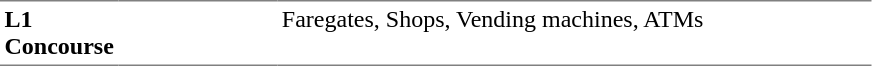<table table border=0 cellspacing=0 cellpadding=3>
<tr>
<td style="border-bottom:solid 1px gray; border-top:solid 1px gray;" valign=top width=50><strong>L1<br>Concourse</strong></td>
<td style="border-bottom:solid 1px gray; border-top:solid 1px gray;" valign=top width=100></td>
<td style="border-bottom:solid 1px gray; border-top:solid 1px gray;" valign=top width=390>Faregates, Shops, Vending machines, ATMs</td>
</tr>
</table>
